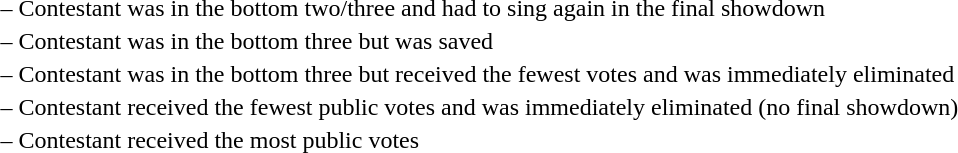<table>
<tr>
<td> –</td>
<td>Contestant was in the bottom two/three and had to sing again in the final showdown</td>
</tr>
<tr>
<td> –</td>
<td>Contestant was in the bottom three but was saved</td>
</tr>
<tr>
<td> –</td>
<td>Contestant was in the bottom three but received the fewest votes and was immediately eliminated</td>
</tr>
<tr>
<td> –</td>
<td>Contestant received the fewest public votes and was immediately eliminated (no final showdown)</td>
</tr>
<tr>
<td> –</td>
<td>Contestant received the most public votes</td>
</tr>
</table>
